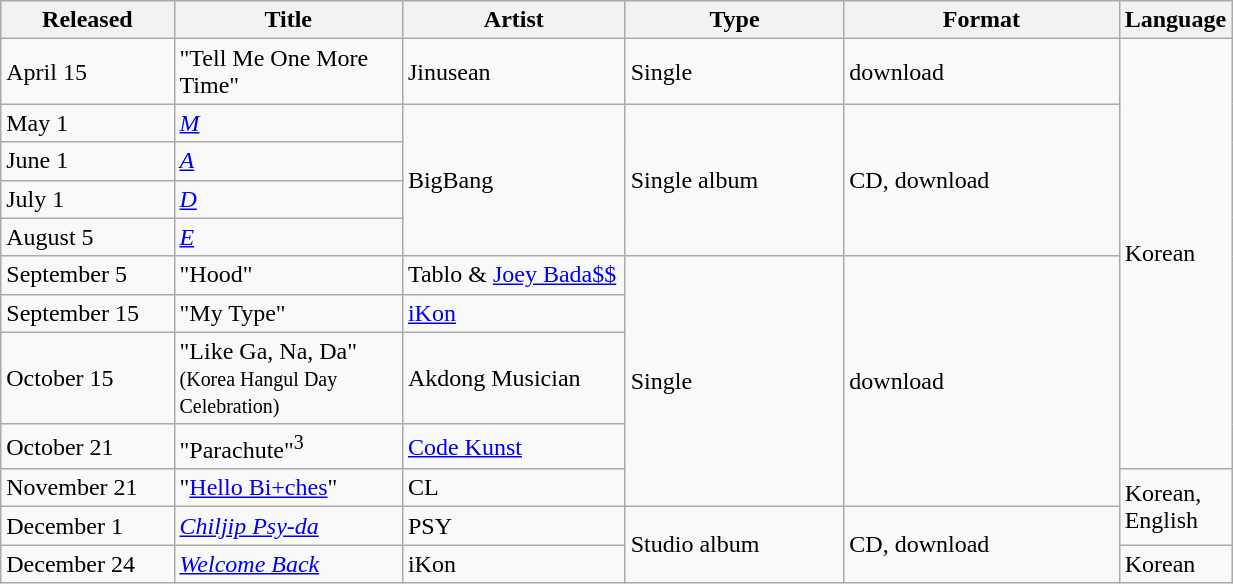<table class="wikitable sortable" align="left center" style="width:65%;">
<tr>
<th style="width:15%;">Released</th>
<th style="width:20%;">Title</th>
<th style="width:20%;">Artist</th>
<th style="width:20%;">Type</th>
<th style="width:25%;">Format</th>
<th style="width:20%;">Language</th>
</tr>
<tr>
<td>April 15</td>
<td>"Tell Me One More Time"</td>
<td>Jinusean</td>
<td>Single</td>
<td>download</td>
<td rowspan="9">Korean</td>
</tr>
<tr>
<td>May 1</td>
<td><em><a href='#'>M</a></em></td>
<td rowspan="4">BigBang</td>
<td rowspan="4">Single album</td>
<td rowspan="4">CD, download</td>
</tr>
<tr>
<td>June 1</td>
<td><em><a href='#'>A</a></em></td>
</tr>
<tr>
<td>July 1</td>
<td><em><a href='#'>D</a></em></td>
</tr>
<tr>
<td>August 5</td>
<td><em><a href='#'>E</a></em></td>
</tr>
<tr>
<td>September 5</td>
<td>"Hood"</td>
<td>Tablo & <a href='#'>Joey Bada$$</a></td>
<td rowspan="5">Single</td>
<td rowspan="5">download</td>
</tr>
<tr>
<td>September 15</td>
<td>"My Type"</td>
<td><a href='#'>iKon</a></td>
</tr>
<tr>
<td>October 15</td>
<td>"Like Ga, Na, Da" <small>(Korea Hangul Day Celebration)</small></td>
<td>Akdong Musician</td>
</tr>
<tr>
<td>October 21</td>
<td>"Parachute"<sup>3</sup></td>
<td><a href='#'>Code Kunst</a></td>
</tr>
<tr>
<td>November 21</td>
<td>"<a href='#'>Hello Bi+ches</a>"</td>
<td>CL</td>
<td rowspan="2">Korean, English</td>
</tr>
<tr>
<td>December 1</td>
<td><em><a href='#'>Chiljip Psy-da</a></em></td>
<td>PSY</td>
<td rowspan="2">Studio album</td>
<td rowspan="2">CD, download</td>
</tr>
<tr>
<td>December 24</td>
<td><a href='#'><em>Welcome Back</em></a></td>
<td>iKon</td>
<td>Korean</td>
</tr>
</table>
